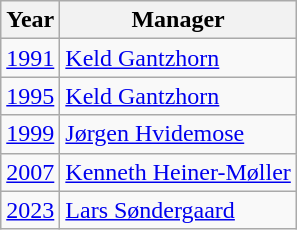<table class="wikitable">
<tr>
<th>Year</th>
<th>Manager</th>
</tr>
<tr>
<td align=center><a href='#'>1991</a></td>
<td> <a href='#'>Keld Gantzhorn</a></td>
</tr>
<tr>
<td align=center><a href='#'>1995</a></td>
<td> <a href='#'>Keld Gantzhorn</a></td>
</tr>
<tr>
<td align=center><a href='#'>1999</a></td>
<td> <a href='#'>Jørgen Hvidemose</a></td>
</tr>
<tr>
<td align=center><a href='#'>2007</a></td>
<td> <a href='#'>Kenneth Heiner-Møller</a></td>
</tr>
<tr>
<td align=center><a href='#'>2023</a></td>
<td> <a href='#'>Lars Søndergaard</a></td>
</tr>
</table>
